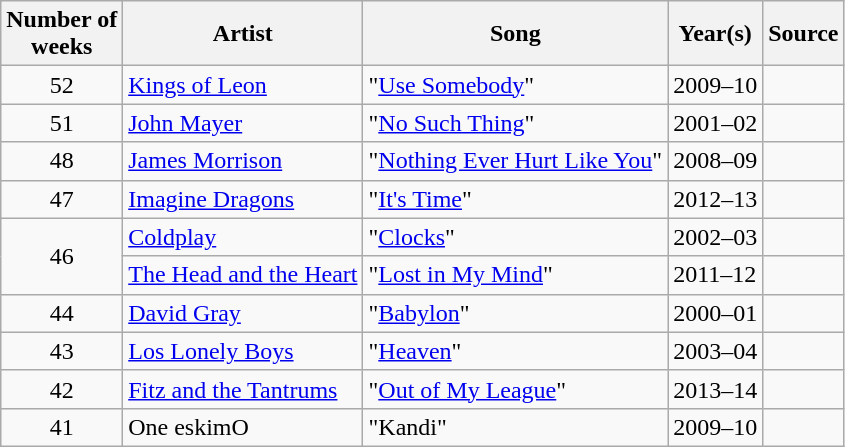<table class="wikitable">
<tr>
<th>Number of <br> weeks</th>
<th>Artist</th>
<th>Song</th>
<th>Year(s)</th>
<th>Source</th>
</tr>
<tr>
<td rowspan=1 style="text-align:center;">52</td>
<td><a href='#'>Kings of Leon</a></td>
<td>"<a href='#'>Use Somebody</a>"</td>
<td>2009–10</td>
<td></td>
</tr>
<tr>
<td rowspan=1 style="text-align:center;">51</td>
<td><a href='#'>John Mayer</a></td>
<td>"<a href='#'>No Such Thing</a>"</td>
<td>2001–02</td>
<td></td>
</tr>
<tr>
<td rowspan=1 style="text-align:center;">48</td>
<td><a href='#'>James Morrison</a></td>
<td>"<a href='#'>Nothing Ever Hurt Like You</a>"</td>
<td>2008–09</td>
<td></td>
</tr>
<tr>
<td rowspan=1 style="text-align:center;">47</td>
<td><a href='#'>Imagine Dragons</a></td>
<td>"<a href='#'>It's Time</a>"</td>
<td>2012–13</td>
<td></td>
</tr>
<tr>
<td rowspan=2 style="text-align:center;">46</td>
<td><a href='#'>Coldplay</a></td>
<td>"<a href='#'>Clocks</a>"</td>
<td>2002–03</td>
<td></td>
</tr>
<tr>
<td><a href='#'>The Head and the Heart</a></td>
<td>"<a href='#'>Lost in My Mind</a>"</td>
<td>2011–12</td>
<td></td>
</tr>
<tr>
<td rowspan=1 style="text-align:center;">44</td>
<td><a href='#'>David Gray</a></td>
<td>"<a href='#'>Babylon</a>"</td>
<td>2000–01</td>
<td></td>
</tr>
<tr>
<td rowspan=1 style="text-align:center;">43</td>
<td><a href='#'>Los Lonely Boys</a></td>
<td>"<a href='#'>Heaven</a>"</td>
<td>2003–04</td>
<td></td>
</tr>
<tr>
<td rowspan=1 style="text-align:center;">42</td>
<td><a href='#'>Fitz and the Tantrums</a></td>
<td>"<a href='#'>Out of My League</a>"</td>
<td>2013–14</td>
<td></td>
</tr>
<tr>
<td rowspan=1 style="text-align:center;">41</td>
<td>One eskimO</td>
<td>"Kandi"</td>
<td>2009–10</td>
<td></td>
</tr>
</table>
